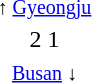<table style="text-align:center;">
<tr>
<td><small>↑ <a href='#'>Gyeongju</a></small></td>
</tr>
<tr>
<td><span>2</span>     <span>1</span></td>
</tr>
<tr>
<td><small><a href='#'>Busan</a> ↓</small></td>
</tr>
</table>
